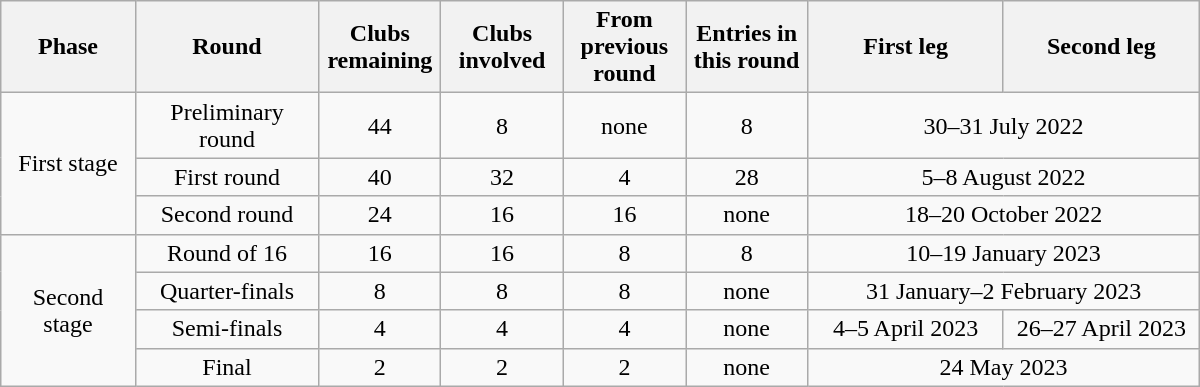<table class="wikitable" style="text-align: center; font-size: 100%; width: 800px;">
<tr>
<th width=11%>Phase</th>
<th width=15%>Round</th>
<th width=10%>Clubs remaining</th>
<th width=10%>Clubs involved</th>
<th width=10%>From previous round</th>
<th width=10%>Entries in this round</th>
<th width=16%>First leg</th>
<th width=16%>Second leg</th>
</tr>
<tr>
<td rowspan=3 align=center>First stage</td>
<td align="center">Preliminary round</td>
<td align=center>44</td>
<td align=center>8</td>
<td align=center>none</td>
<td align=center>8</td>
<td colspan=2 align=center>30–31 July 2022</td>
</tr>
<tr>
<td align=center>First round</td>
<td align=center>40</td>
<td align=center>32</td>
<td align=center>4</td>
<td align=center>28</td>
<td colspan=2 align=center>5–8 August 2022</td>
</tr>
<tr>
<td align=center>Second round</td>
<td align=center>24</td>
<td align=center>16</td>
<td align=center>16</td>
<td align=center>none</td>
<td colspan=2 align=center>18–20 October 2022</td>
</tr>
<tr>
<td rowspan=4 align=center>Second stage</td>
<td align=center>Round of 16</td>
<td align=center>16</td>
<td align=center>16</td>
<td align=center>8</td>
<td align=center>8</td>
<td colspan=2 align=center>10–19 January 2023</td>
</tr>
<tr>
<td align=center>Quarter-finals</td>
<td align=center>8</td>
<td align=center>8</td>
<td align=center>8</td>
<td align=center>none</td>
<td colspan=2 align=center>31 January–2 February 2023</td>
</tr>
<tr>
<td align=center>Semi-finals</td>
<td align=center>4</td>
<td align=center>4</td>
<td align=center>4</td>
<td align=center>none</td>
<td align=center>4–5 April 2023</td>
<td align=center>26–27 April 2023</td>
</tr>
<tr>
<td align=center>Final</td>
<td align=center>2</td>
<td align=center>2</td>
<td align=center>2</td>
<td align=center>none</td>
<td colspan=2 align=center>24 May 2023</td>
</tr>
</table>
